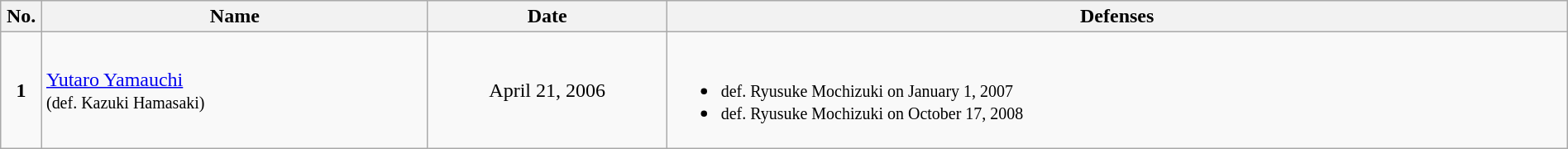<table class="wikitable" style="width:100%; font-size:100%;">
<tr>
<th style= width:1%;">No.</th>
<th style= width:21%;">Name</th>
<th style=width:13%;">Date</th>
<th style= width:49%;">Defenses</th>
</tr>
<tr>
<td align=center><strong>1</strong></td>
<td align=left> <a href='#'>Yutaro Yamauchi</a> <br><small>(def. Kazuki Hamasaki)</small></td>
<td align=center>April 21, 2006</td>
<td><br><ul><li><small>def. Ryusuke Mochizuki on January 1, 2007 </small></li><li><small>def. Ryusuke Mochizuki on October 17, 2008 </small></li></ul></td>
</tr>
</table>
